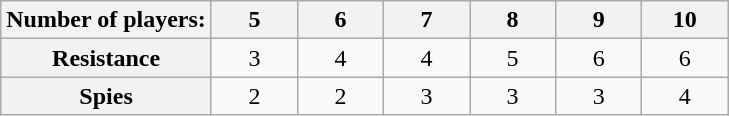<table class="wikitable" style="text-align: center;">
<tr>
<th scope="col">Number of players:</th>
<th scope="col" width="50">5</th>
<th scope="col" width="50">6</th>
<th scope="col" width="50">7</th>
<th scope="col" width="50">8</th>
<th scope="col" width="50">9</th>
<th scope="col" width="50">10</th>
</tr>
<tr>
<th scope="row">Resistance</th>
<td>3</td>
<td>4</td>
<td>4</td>
<td>5</td>
<td>6</td>
<td>6</td>
</tr>
<tr>
<th scope="row">Spies</th>
<td>2</td>
<td>2</td>
<td>3</td>
<td>3</td>
<td>3</td>
<td>4</td>
</tr>
</table>
